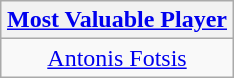<table class=wikitable style="text-align:center; margin:auto">
<tr>
<th><a href='#'>Most Valuable Player</a></th>
</tr>
<tr>
<td> <a href='#'>Antonis Fotsis</a></td>
</tr>
</table>
